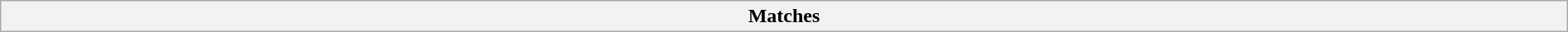<table class="wikitable collapsible collapsed" style="width:100%;">
<tr>
<th>Matches</th>
</tr>
</table>
